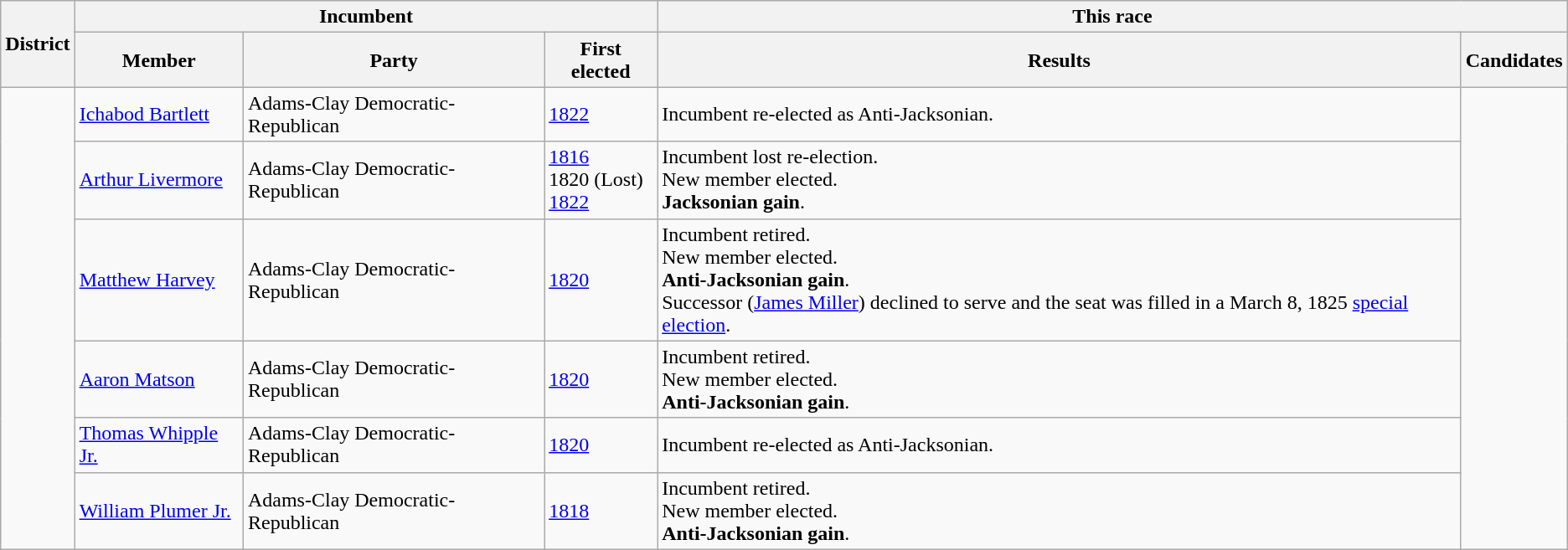<table class=wikitable>
<tr>
<th rowspan=2>District</th>
<th colspan=3>Incumbent</th>
<th colspan=2>This race</th>
</tr>
<tr>
<th>Member</th>
<th>Party</th>
<th>First elected</th>
<th>Results</th>
<th>Candidates</th>
</tr>
<tr>
<td rowspan=6><br></td>
<td><a href='#'>Ichabod Bartlett</a></td>
<td>Adams-Clay Democratic-Republican</td>
<td><a href='#'>1822</a></td>
<td>Incumbent re-elected as Anti-Jacksonian.</td>
<td nowrap rowspan=6><strong></strong><br><br><strong></strong><br></td>
</tr>
<tr>
<td><a href='#'>Arthur Livermore</a></td>
<td>Adams-Clay Democratic-Republican</td>
<td><a href='#'>1816</a><br>1820 (Lost)<br><a href='#'>1822</a></td>
<td>Incumbent lost re-election.<br>New member elected.<br><strong>Jacksonian gain</strong>.</td>
</tr>
<tr>
<td><a href='#'>Matthew Harvey</a></td>
<td>Adams-Clay Democratic-Republican</td>
<td><a href='#'>1820</a></td>
<td>Incumbent retired.<br>New member elected.<br><strong>Anti-Jacksonian gain</strong>.<br>Successor (<a href='#'>James Miller</a>) declined to serve and the seat was filled in a March 8, 1825 <a href='#'>special election</a>.</td>
</tr>
<tr>
<td><a href='#'>Aaron Matson</a></td>
<td>Adams-Clay Democratic-Republican</td>
<td><a href='#'>1820</a></td>
<td>Incumbent retired.<br>New member elected.<br><strong>Anti-Jacksonian gain</strong>.</td>
</tr>
<tr>
<td><a href='#'>Thomas Whipple Jr.</a></td>
<td>Adams-Clay Democratic-Republican</td>
<td><a href='#'>1820</a></td>
<td>Incumbent re-elected as Anti-Jacksonian.</td>
</tr>
<tr>
<td><a href='#'>William Plumer Jr.</a></td>
<td>Adams-Clay Democratic-Republican</td>
<td><a href='#'>1818</a></td>
<td>Incumbent retired.<br>New member elected.<br><strong>Anti-Jacksonian gain</strong>.</td>
</tr>
</table>
